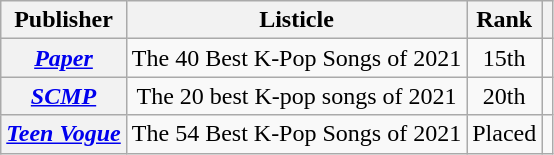<table class="wikitable plainrowheaders sortable" style="text-align:center">
<tr>
<th scope="col">Publisher </th>
<th scope="col">Listicle </th>
<th scope="col">Rank </th>
<th scope="col" class="unsortable"></th>
</tr>
<tr>
<th scope="row"><em><a href='#'>Paper</a></em></th>
<td>The 40 Best K-Pop Songs of 2021</td>
<td>15th</td>
<td></td>
</tr>
<tr>
<th scope="row"><em><a href='#'>SCMP</a></em></th>
<td>The 20 best K-pop songs of 2021</td>
<td>20th</td>
<td></td>
</tr>
<tr>
<th scope="row"><em><a href='#'>Teen Vogue</a></em></th>
<td>The 54 Best K-Pop Songs of 2021</td>
<td>Placed</td>
<td></td>
</tr>
</table>
